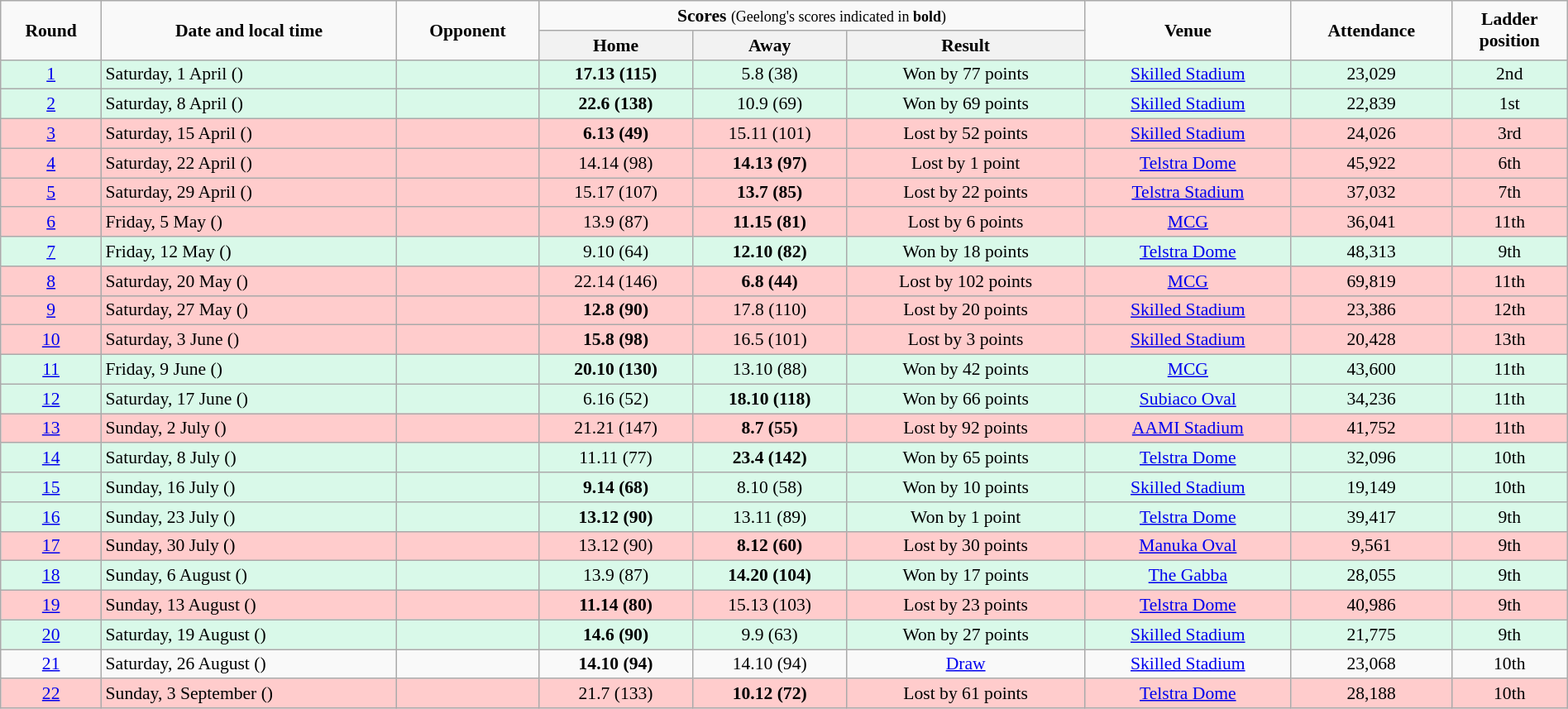<table class="wikitable" style="font-size:90%; text-align:center; width: 100%; margin-left: auto; margin-right: auto;">
<tr>
<td rowspan=2><strong>Round</strong></td>
<td rowspan=2><strong>Date and local time</strong></td>
<td rowspan=2><strong>Opponent</strong></td>
<td colspan=3><strong>Scores</strong> <small>(Geelong's scores indicated in <strong>bold</strong>)</small></td>
<td rowspan=2><strong>Venue</strong></td>
<td rowspan=2><strong>Attendance</strong></td>
<td rowspan=2><strong>Ladder<br>position</strong></td>
</tr>
<tr>
<th>Home</th>
<th>Away</th>
<th>Result</th>
</tr>
<tr bgcolor=#D9F9E9>
<td><a href='#'>1</a></td>
<td align=left>Saturday, 1 April ()</td>
<td align=left></td>
<td><strong>17.13 (115)</strong></td>
<td>5.8 (38)</td>
<td>Won by 77 points</td>
<td><a href='#'>Skilled Stadium</a> </td>
<td>23,029</td>
<td>2nd</td>
</tr>
<tr bgcolor=#D9F9E9>
<td><a href='#'>2</a></td>
<td align=left>Saturday, 8 April ()</td>
<td align=left></td>
<td><strong>22.6 (138)</strong></td>
<td>10.9 (69)</td>
<td>Won by 69 points</td>
<td><a href='#'>Skilled Stadium</a> </td>
<td>22,839</td>
<td>1st</td>
</tr>
<tr bgcolor=#FFCCCC>
<td><a href='#'>3</a></td>
<td align=left>Saturday, 15 April ()</td>
<td align=left></td>
<td><strong>6.13 (49)</strong></td>
<td>15.11 (101)</td>
<td>Lost by 52 points</td>
<td><a href='#'>Skilled Stadium</a> </td>
<td>24,026</td>
<td>3rd</td>
</tr>
<tr bgcolor=#FFCCCC>
<td><a href='#'>4</a></td>
<td align=left>Saturday, 22 April ()</td>
<td align=left></td>
<td>14.14 (98)</td>
<td><strong>14.13 (97)</strong></td>
<td>Lost by 1 point</td>
<td><a href='#'>Telstra Dome</a> </td>
<td>45,922</td>
<td>6th</td>
</tr>
<tr bgcolor=#FFCCCC>
<td><a href='#'>5</a></td>
<td align=left>Saturday, 29 April ()</td>
<td align=left></td>
<td>15.17 (107)</td>
<td><strong>13.7 (85)</strong></td>
<td>Lost by 22 points</td>
<td><a href='#'>Telstra Stadium</a> </td>
<td>37,032</td>
<td>7th</td>
</tr>
<tr bgcolor=#FFCCCC>
<td><a href='#'>6</a></td>
<td align=left>Friday, 5 May ()</td>
<td align=left></td>
<td>13.9 (87)</td>
<td><strong>11.15 (81)</strong></td>
<td>Lost by 6 points</td>
<td><a href='#'>MCG</a> </td>
<td>36,041</td>
<td>11th</td>
</tr>
<tr bgcolor=#D9F9E9>
<td><a href='#'>7</a></td>
<td align=left>Friday, 12 May ()</td>
<td align=left></td>
<td>9.10 (64)</td>
<td><strong>12.10 (82)</strong></td>
<td>Won by 18 points</td>
<td><a href='#'>Telstra Dome</a> </td>
<td>48,313</td>
<td>9th</td>
</tr>
<tr bgcolor=#FFCCCC>
<td><a href='#'>8</a></td>
<td align=left>Saturday, 20 May ()</td>
<td align=left></td>
<td>22.14 (146)</td>
<td><strong>6.8 (44)</strong></td>
<td>Lost by 102 points</td>
<td><a href='#'>MCG</a> </td>
<td>69,819</td>
<td>11th</td>
</tr>
<tr bgcolor=#FFCCCC>
<td><a href='#'>9</a></td>
<td align=left>Saturday, 27 May ()</td>
<td align=left></td>
<td><strong>12.8 (90)</strong></td>
<td>17.8 (110)</td>
<td>Lost by 20 points</td>
<td><a href='#'>Skilled Stadium</a> </td>
<td>23,386</td>
<td>12th</td>
</tr>
<tr bgcolor=#FFCCCC>
<td><a href='#'>10</a></td>
<td align=left>Saturday, 3 June ()</td>
<td align=left></td>
<td><strong>15.8 (98)</strong></td>
<td>16.5 (101)</td>
<td>Lost by 3 points</td>
<td><a href='#'>Skilled Stadium</a> </td>
<td>20,428</td>
<td>13th</td>
</tr>
<tr bgcolor=#D9F9E9>
<td><a href='#'>11</a></td>
<td align=left>Friday, 9 June ()</td>
<td align=left></td>
<td><strong>20.10 (130)</strong></td>
<td>13.10 (88)</td>
<td>Won by 42 points</td>
<td><a href='#'>MCG</a> </td>
<td>43,600</td>
<td>11th</td>
</tr>
<tr bgcolor=#D9F9E9>
<td><a href='#'>12</a></td>
<td align=left>Saturday, 17 June ()</td>
<td align=left></td>
<td>6.16 (52)</td>
<td><strong>18.10 (118)</strong></td>
<td>Won by 66 points</td>
<td><a href='#'>Subiaco Oval</a> </td>
<td>34,236</td>
<td>11th</td>
</tr>
<tr bgcolor=#FFCCCC>
<td><a href='#'>13</a></td>
<td align=left>Sunday, 2 July ()</td>
<td align=left></td>
<td>21.21 (147)</td>
<td><strong>8.7 (55)</strong></td>
<td>Lost by 92 points</td>
<td><a href='#'>AAMI Stadium</a> </td>
<td>41,752</td>
<td>11th</td>
</tr>
<tr bgcolor=#D9F9E9>
<td><a href='#'>14</a></td>
<td align=left>Saturday, 8 July ()</td>
<td align=left></td>
<td>11.11 (77)</td>
<td><strong>23.4 (142)</strong></td>
<td>Won by 65 points</td>
<td><a href='#'>Telstra Dome</a> </td>
<td>32,096</td>
<td>10th</td>
</tr>
<tr bgcolor=#D9F9E9>
<td><a href='#'>15</a></td>
<td align=left>Sunday, 16 July ()</td>
<td align=left></td>
<td><strong>9.14 (68)</strong></td>
<td>8.10 (58)</td>
<td>Won by 10 points</td>
<td><a href='#'>Skilled Stadium</a> </td>
<td>19,149</td>
<td>10th</td>
</tr>
<tr bgcolor=#D9F9E9>
<td><a href='#'>16</a></td>
<td align=left>Sunday, 23 July ()</td>
<td align=left></td>
<td><strong>13.12 (90)</strong></td>
<td>13.11 (89)</td>
<td>Won by 1 point</td>
<td><a href='#'>Telstra Dome</a> </td>
<td>39,417</td>
<td>9th</td>
</tr>
<tr bgcolor=#FFCCCC>
<td><a href='#'>17</a></td>
<td align=left>Sunday, 30 July ()</td>
<td align=left></td>
<td>13.12 (90)</td>
<td><strong>8.12 (60)</strong></td>
<td>Lost by 30 points</td>
<td><a href='#'>Manuka Oval</a> </td>
<td>9,561</td>
<td>9th</td>
</tr>
<tr bgcolor=#D9F9E9>
<td><a href='#'>18</a></td>
<td align=left>Sunday, 6 August ()</td>
<td align=left></td>
<td>13.9 (87)</td>
<td><strong>14.20 (104)</strong></td>
<td>Won by 17 points</td>
<td><a href='#'>The Gabba</a> </td>
<td>28,055</td>
<td>9th</td>
</tr>
<tr bgcolor=#FFCCCC>
<td><a href='#'>19</a></td>
<td align=left>Sunday, 13 August ()</td>
<td align=left></td>
<td><strong>11.14 (80)</strong></td>
<td>15.13 (103)</td>
<td>Lost by 23 points</td>
<td><a href='#'>Telstra Dome</a> </td>
<td>40,986</td>
<td>9th</td>
</tr>
<tr bgcolor=#D9F9E9>
<td><a href='#'>20</a></td>
<td align=left>Saturday, 19 August ()</td>
<td align=left></td>
<td><strong>14.6 (90)</strong></td>
<td>9.9 (63)</td>
<td>Won by 27 points</td>
<td><a href='#'>Skilled Stadium</a> </td>
<td>21,775</td>
<td>9th</td>
</tr>
<tr>
<td><a href='#'>21</a></td>
<td align=left>Saturday, 26 August ()</td>
<td align=left></td>
<td><strong>14.10 (94)</strong></td>
<td>14.10 (94)</td>
<td><a href='#'>Draw</a></td>
<td><a href='#'>Skilled Stadium</a> </td>
<td>23,068</td>
<td>10th</td>
</tr>
<tr bgcolor=#FFCCCC>
<td><a href='#'>22</a></td>
<td align=left>Sunday, 3 September ()</td>
<td align=left></td>
<td>21.7 (133)</td>
<td><strong>10.12 (72)</strong></td>
<td>Lost by 61 points</td>
<td><a href='#'>Telstra Dome</a> </td>
<td>28,188</td>
<td>10th</td>
</tr>
</table>
